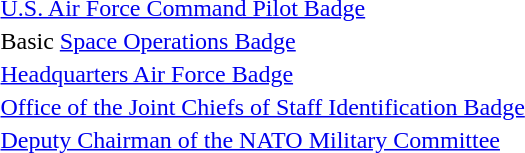<table>
<tr>
<td></td>
<td><a href='#'>U.S. Air Force Command Pilot Badge</a></td>
</tr>
<tr>
<td></td>
<td>Basic <a href='#'>Space Operations Badge</a></td>
</tr>
<tr>
<td></td>
<td><a href='#'>Headquarters Air Force Badge</a></td>
</tr>
<tr>
<td></td>
<td><a href='#'>Office of the Joint Chiefs of Staff Identification Badge</a></td>
</tr>
<tr>
<td></td>
<td><a href='#'>Deputy Chairman of the NATO Military Committee</a></td>
</tr>
</table>
